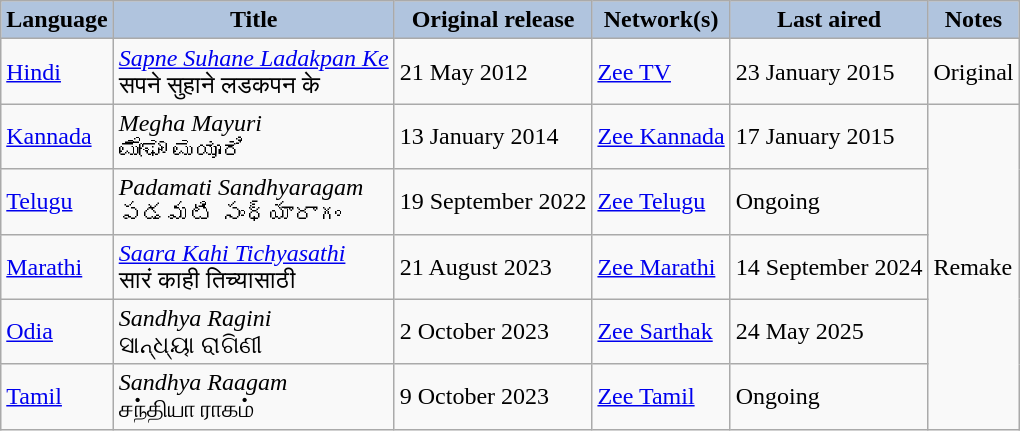<table class="wikitable" style="text-align:left;">
<tr>
<th style="background:LightSteelBlue;">Language</th>
<th style="background:LightSteelBlue;">Title</th>
<th style="background:LightSteelBlue;">Original release</th>
<th style="background:LightSteelBlue;">Network(s)</th>
<th style="background:LightSteelBlue;">Last aired</th>
<th style="background:LightSteelBlue;">Notes</th>
</tr>
<tr>
<td><a href='#'>Hindi</a></td>
<td><em><a href='#'>Sapne Suhane Ladakpan Ke</a></em> <br> सपने सुहाने लडकपन के</td>
<td>21 May 2012</td>
<td><a href='#'>Zee TV</a></td>
<td>23 January 2015</td>
<td>Original</td>
</tr>
<tr>
<td><a href='#'>Kannada</a></td>
<td><em>Megha Mayuri</em> <br> ಮೇಘಾ ಮಯೂರಿ</td>
<td>13 January 2014</td>
<td><a href='#'>Zee Kannada</a></td>
<td>17 January 2015</td>
<td rowspan="5">Remake</td>
</tr>
<tr>
<td><a href='#'>Telugu</a></td>
<td><em>Padamati Sandhyaragam</em> <br> పడమటి సంధ్యారాగం</td>
<td>19 September 2022</td>
<td><a href='#'>Zee Telugu</a></td>
<td>Ongoing</td>
</tr>
<tr>
<td><a href='#'>Marathi</a></td>
<td><em><a href='#'>Saara Kahi Tichyasathi</a></em> <br> सारं काही तिच्यासाठी</td>
<td>21 August 2023</td>
<td><a href='#'>Zee Marathi</a></td>
<td>14 September 2024</td>
</tr>
<tr>
<td><a href='#'>Odia</a></td>
<td><em>Sandhya Ragini</em> <br> ସାନ୍ଧ୍ୟା ରାଗିଣୀ</td>
<td>2 October 2023</td>
<td><a href='#'>Zee Sarthak</a></td>
<td>24 May 2025</td>
</tr>
<tr>
<td><a href='#'>Tamil</a></td>
<td><em>Sandhya Raagam</em> <br> சந்தியா ராகம்</td>
<td>9 October 2023</td>
<td><a href='#'>Zee Tamil</a></td>
<td>Ongoing</td>
</tr>
</table>
